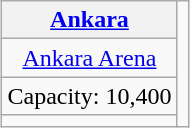<table class="wikitable" style="margin:1em auto; text-align:center">
<tr>
<th><a href='#'>Ankara</a></th>
<td rowspan=4></td>
</tr>
<tr>
<td><a href='#'>Ankara Arena</a></td>
</tr>
<tr>
<td>Capacity: 10,400</td>
</tr>
<tr>
<td></td>
</tr>
</table>
